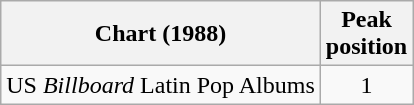<table class="wikitable">
<tr>
<th>Chart (1988)</th>
<th>Peak<br>position</th>
</tr>
<tr>
<td>US <em>Billboard</em> Latin Pop Albums</td>
<td align="center">1</td>
</tr>
</table>
